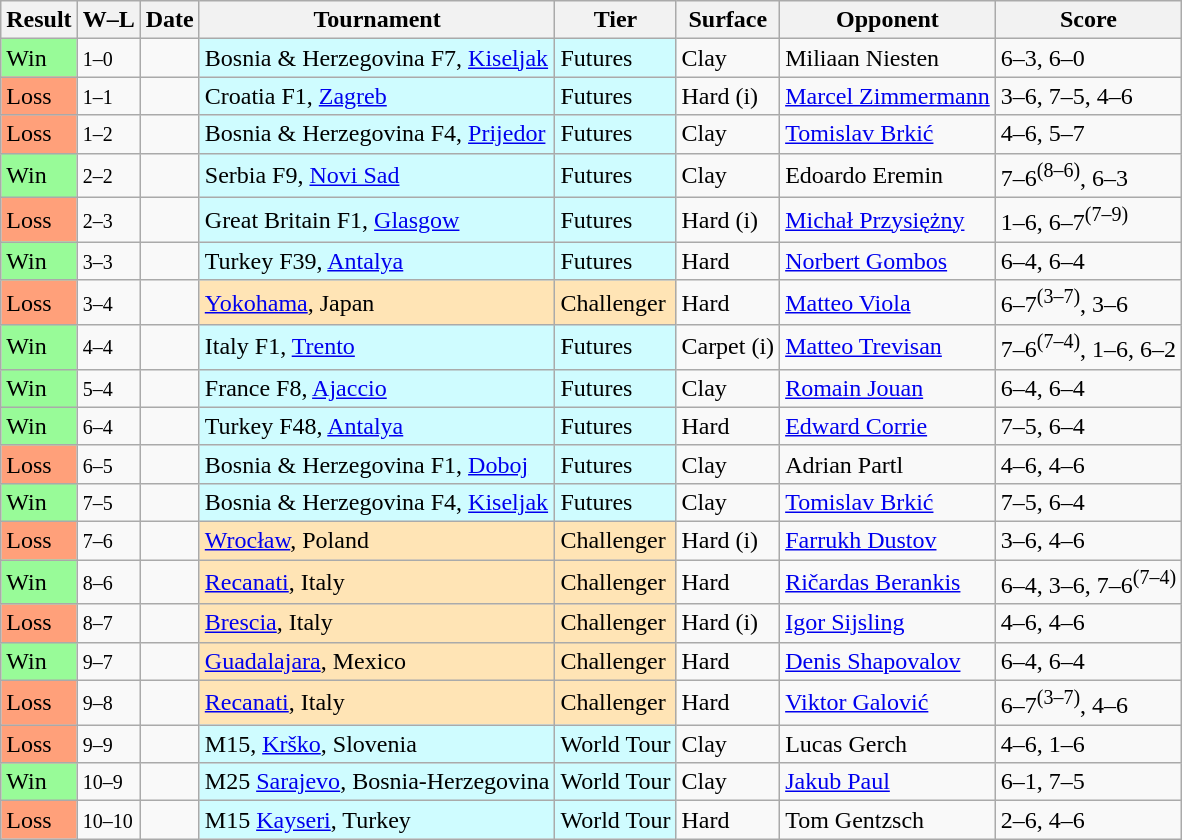<table class="sortable wikitable">
<tr>
<th>Result</th>
<th class="unsortable">W–L</th>
<th>Date</th>
<th>Tournament</th>
<th>Tier</th>
<th>Surface</th>
<th>Opponent</th>
<th class="unsortable">Score</th>
</tr>
<tr>
<td bgcolor=98fb98>Win</td>
<td><small>1–0</small></td>
<td></td>
<td style=background:#cffcff>Bosnia & Herzegovina F7, <a href='#'>Kiseljak</a></td>
<td style=background:#cffcff>Futures</td>
<td>Clay</td>
<td> Miliaan Niesten</td>
<td>6–3, 6–0</td>
</tr>
<tr>
<td bgcolor=FFA07A>Loss</td>
<td><small>1–1</small></td>
<td></td>
<td style=background:#cffcff>Croatia F1, <a href='#'>Zagreb</a></td>
<td style=background:#cffcff>Futures</td>
<td>Hard (i)</td>
<td> <a href='#'>Marcel Zimmermann</a></td>
<td>3–6, 7–5, 4–6</td>
</tr>
<tr>
<td bgcolor=FFA07A>Loss</td>
<td><small>1–2</small></td>
<td></td>
<td style=background:#cffcff>Bosnia & Herzegovina F4, <a href='#'>Prijedor</a></td>
<td style=background:#cffcff>Futures</td>
<td>Clay</td>
<td> <a href='#'>Tomislav Brkić</a></td>
<td>4–6, 5–7</td>
</tr>
<tr>
<td bgcolor=98fb98>Win</td>
<td><small>2–2</small></td>
<td></td>
<td style=background:#cffcff>Serbia F9, <a href='#'>Novi Sad</a></td>
<td style=background:#cffcff>Futures</td>
<td>Clay</td>
<td> Edoardo Eremin</td>
<td>7–6<sup>(8–6)</sup>, 6–3</td>
</tr>
<tr>
<td bgcolor=FFA07A>Loss</td>
<td><small>2–3</small></td>
<td></td>
<td style=background:#cffcff>Great Britain F1, <a href='#'>Glasgow</a></td>
<td style=background:#cffcff>Futures</td>
<td>Hard (i)</td>
<td> <a href='#'>Michał Przysiężny</a></td>
<td>1–6, 6–7<sup>(7–9)</sup></td>
</tr>
<tr>
<td bgcolor=98fb98>Win</td>
<td><small>3–3</small></td>
<td></td>
<td style=background:#cffcff>Turkey F39, <a href='#'>Antalya</a></td>
<td style=background:#cffcff>Futures</td>
<td>Hard</td>
<td> <a href='#'>Norbert Gombos</a></td>
<td>6–4, 6–4</td>
</tr>
<tr>
<td bgcolor=FFA07A>Loss</td>
<td><small>3–4</small></td>
<td><a href='#'></a></td>
<td style=background:moccasin><a href='#'>Yokohama</a>, Japan</td>
<td style=background:moccasin>Challenger</td>
<td>Hard</td>
<td> <a href='#'>Matteo Viola</a></td>
<td>6–7<sup>(3–7)</sup>, 3–6</td>
</tr>
<tr>
<td bgcolor=98fb98>Win</td>
<td><small>4–4</small></td>
<td></td>
<td style=background:#cffcff>Italy F1, <a href='#'>Trento</a></td>
<td style=background:#cffcff>Futures</td>
<td>Carpet (i)</td>
<td> <a href='#'>Matteo Trevisan</a></td>
<td>7–6<sup>(7–4)</sup>, 1–6, 6–2</td>
</tr>
<tr>
<td bgcolor=98fb98>Win</td>
<td><small>5–4</small></td>
<td></td>
<td style=background:#cffcff>France F8, <a href='#'>Ajaccio</a></td>
<td style=background:#cffcff>Futures</td>
<td>Clay</td>
<td> <a href='#'>Romain Jouan</a></td>
<td>6–4, 6–4</td>
</tr>
<tr>
<td bgcolor=98fb98>Win</td>
<td><small>6–4</small></td>
<td></td>
<td style=background:#cffcff>Turkey F48, <a href='#'>Antalya</a></td>
<td style=background:#cffcff>Futures</td>
<td>Hard</td>
<td> <a href='#'>Edward Corrie</a></td>
<td>7–5, 6–4</td>
</tr>
<tr>
<td bgcolor=FFA07A>Loss</td>
<td><small>6–5</small></td>
<td></td>
<td style=background:#cffcff>Bosnia & Herzegovina F1, <a href='#'>Doboj</a></td>
<td style=background:#cffcff>Futures</td>
<td>Clay</td>
<td> Adrian Partl</td>
<td>4–6, 4–6</td>
</tr>
<tr>
<td bgcolor=98fb98>Win</td>
<td><small>7–5</small></td>
<td></td>
<td style=background:#cffcff>Bosnia & Herzegovina F4, <a href='#'>Kiseljak</a></td>
<td style=background:#cffcff>Futures</td>
<td>Clay</td>
<td> <a href='#'>Tomislav Brkić</a></td>
<td>7–5, 6–4</td>
</tr>
<tr>
<td bgcolor=FFA07A>Loss</td>
<td><small>7–6</small></td>
<td><a href='#'></a></td>
<td style=background:moccasin><a href='#'>Wrocław</a>, Poland</td>
<td style=background:moccasin>Challenger</td>
<td>Hard (i)</td>
<td> <a href='#'>Farrukh Dustov</a></td>
<td>3–6, 4–6</td>
</tr>
<tr>
<td bgcolor=98fb98>Win</td>
<td><small>8–6</small></td>
<td><a href='#'></a></td>
<td style=background:moccasin><a href='#'>Recanati</a>, Italy</td>
<td style=background:moccasin>Challenger</td>
<td>Hard</td>
<td> <a href='#'>Ričardas Berankis</a></td>
<td>6–4, 3–6, 7–6<sup>(7–4)</sup></td>
</tr>
<tr>
<td bgcolor=FFA07A>Loss</td>
<td><small>8–7</small></td>
<td><a href='#'></a></td>
<td style=background:moccasin><a href='#'>Brescia</a>, Italy</td>
<td style=background:moccasin>Challenger</td>
<td>Hard (i)</td>
<td> <a href='#'>Igor Sijsling</a></td>
<td>4–6, 4–6</td>
</tr>
<tr>
<td bgcolor=98fb98>Win</td>
<td><small>9–7</small></td>
<td><a href='#'></a></td>
<td style=background:moccasin><a href='#'>Guadalajara</a>, Mexico</td>
<td style=background:moccasin>Challenger</td>
<td>Hard</td>
<td> <a href='#'>Denis Shapovalov</a></td>
<td>6–4, 6–4</td>
</tr>
<tr>
<td bgcolor=FFA07A>Loss</td>
<td><small>9–8</small></td>
<td><a href='#'></a></td>
<td style=background:moccasin><a href='#'>Recanati</a>, Italy</td>
<td style=background:moccasin>Challenger</td>
<td>Hard</td>
<td> <a href='#'>Viktor Galović</a></td>
<td>6–7<sup>(3–7)</sup>, 4–6</td>
</tr>
<tr>
<td bgcolor=FFA07A>Loss</td>
<td><small>9–9</small></td>
<td></td>
<td style=background:#cffcff>M15, <a href='#'>Krško</a>, Slovenia</td>
<td style=background:#cffcff>World Tour</td>
<td>Clay</td>
<td> Lucas Gerch</td>
<td>4–6, 1–6</td>
</tr>
<tr>
<td bgcolor=98fb98>Win</td>
<td><small>10–9</small></td>
<td></td>
<td style=background:#cffcff>M25 <a href='#'>Sarajevo</a>, Bosnia-Herzegovina</td>
<td style=background:#cffcff>World Tour</td>
<td>Clay</td>
<td> <a href='#'>Jakub Paul</a></td>
<td>6–1, 7–5</td>
</tr>
<tr>
<td bgcolor=ffa07a>Loss</td>
<td><small>10–10</small></td>
<td></td>
<td style=background:#cffcff>M15 <a href='#'>Kayseri</a>, Turkey</td>
<td style=background:#cffcff>World Tour</td>
<td>Hard</td>
<td> Tom Gentzsch</td>
<td>2–6, 4–6</td>
</tr>
</table>
